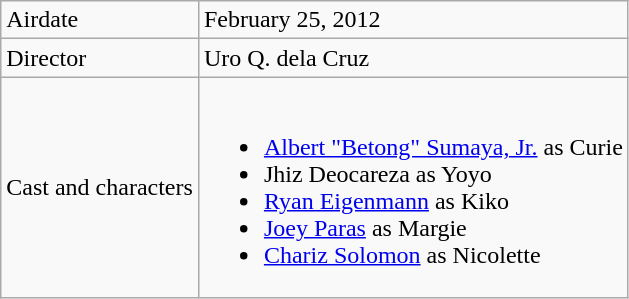<table class="wikitable">
<tr>
<td>Airdate</td>
<td>February 25, 2012</td>
</tr>
<tr>
<td>Director</td>
<td>Uro Q. dela Cruz</td>
</tr>
<tr>
<td>Cast and characters</td>
<td><br><ul><li><a href='#'>Albert "Betong" Sumaya, Jr.</a> as Curie</li><li>Jhiz Deocareza as Yoyo</li><li><a href='#'>Ryan Eigenmann</a> as Kiko</li><li><a href='#'>Joey Paras</a> as Margie</li><li><a href='#'>Chariz Solomon</a> as Nicolette</li></ul></td>
</tr>
</table>
